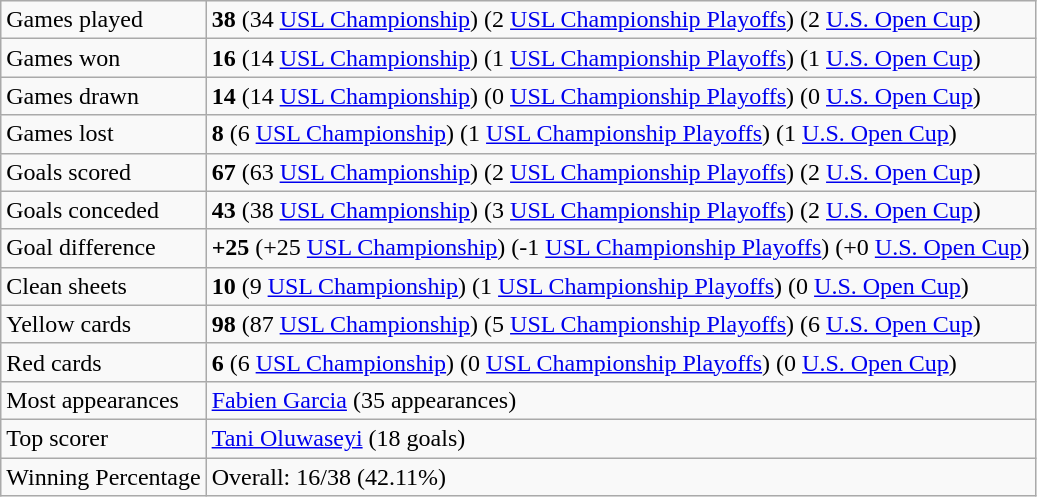<table class="wikitable">
<tr>
<td>Games played</td>
<td><strong>38</strong> (34 <a href='#'>USL Championship</a>) (2 <a href='#'>USL Championship Playoffs</a>) (2 <a href='#'>U.S. Open Cup</a>)</td>
</tr>
<tr>
<td>Games won</td>
<td><strong>16</strong> (14 <a href='#'>USL Championship</a>) (1 <a href='#'>USL Championship Playoffs</a>) (1 <a href='#'>U.S. Open Cup</a>)</td>
</tr>
<tr>
<td>Games drawn</td>
<td><strong>14</strong> (14 <a href='#'>USL Championship</a>) (0 <a href='#'>USL Championship Playoffs</a>) (0 <a href='#'>U.S. Open Cup</a>)</td>
</tr>
<tr>
<td>Games lost</td>
<td><strong>8</strong> (6 <a href='#'>USL Championship</a>) (1 <a href='#'>USL Championship Playoffs</a>) (1 <a href='#'>U.S. Open Cup</a>)</td>
</tr>
<tr>
<td>Goals scored</td>
<td><strong>67</strong> (63 <a href='#'>USL Championship</a>) (2 <a href='#'>USL Championship Playoffs</a>) (2 <a href='#'>U.S. Open Cup</a>)</td>
</tr>
<tr>
<td>Goals conceded</td>
<td><strong>43</strong> (38 <a href='#'>USL Championship</a>) (3 <a href='#'>USL Championship Playoffs</a>) (2 <a href='#'>U.S. Open Cup</a>)</td>
</tr>
<tr>
<td>Goal difference</td>
<td><strong>+25</strong> (+25 <a href='#'>USL Championship</a>) (-1 <a href='#'>USL Championship Playoffs</a>) (+0 <a href='#'>U.S. Open Cup</a>)</td>
</tr>
<tr>
<td>Clean sheets</td>
<td><strong>10</strong> (9 <a href='#'>USL Championship</a>) (1 <a href='#'>USL Championship Playoffs</a>) (0 <a href='#'>U.S. Open Cup</a>)</td>
</tr>
<tr>
<td>Yellow cards</td>
<td><strong>98</strong> (87 <a href='#'>USL Championship</a>) (5 <a href='#'>USL Championship Playoffs</a>) (6 <a href='#'>U.S. Open Cup</a>)</td>
</tr>
<tr>
<td>Red cards</td>
<td><strong>6</strong> (6 <a href='#'>USL Championship</a>) (0 <a href='#'>USL Championship Playoffs</a>) (0 <a href='#'>U.S. Open Cup</a>)</td>
</tr>
<tr>
<td>Most appearances</td>
<td> <a href='#'>Fabien Garcia</a> (35 appearances)</td>
</tr>
<tr>
<td>Top scorer</td>
<td> <a href='#'>Tani Oluwaseyi</a> (18 goals)</td>
</tr>
<tr>
<td>Winning Percentage</td>
<td>Overall: 16/38 (42.11%)</td>
</tr>
</table>
